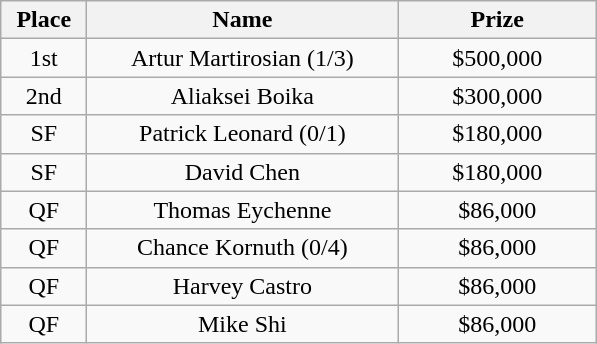<table class="wikitable">
<tr>
<th width="50">Place</th>
<th width="200">Name</th>
<th width="125">Prize</th>
</tr>
<tr>
<td align = "center">1st</td>
<td align = "center"> Artur Martirosian (1/3)</td>
<td align = "center">$500,000</td>
</tr>
<tr>
<td align = "center">2nd</td>
<td align = "center"> Aliaksei Boika</td>
<td align = "center">$300,000</td>
</tr>
<tr>
<td align = "center">SF</td>
<td align = "center"> Patrick Leonard (0/1)</td>
<td align = "center">$180,000</td>
</tr>
<tr>
<td align = "center">SF</td>
<td align = "center"> David Chen</td>
<td align = "center">$180,000</td>
</tr>
<tr>
<td align = "center">QF</td>
<td align = "center"> Thomas Eychenne</td>
<td align = "center">$86,000</td>
</tr>
<tr>
<td align = "center">QF</td>
<td align = "center"> Chance Kornuth (0/4)</td>
<td align = "center">$86,000</td>
</tr>
<tr>
<td align = "center">QF</td>
<td align = "center"> Harvey Castro</td>
<td align = "center">$86,000</td>
</tr>
<tr>
<td align = "center">QF</td>
<td align = "center"> Mike Shi</td>
<td align = "center">$86,000</td>
</tr>
</table>
